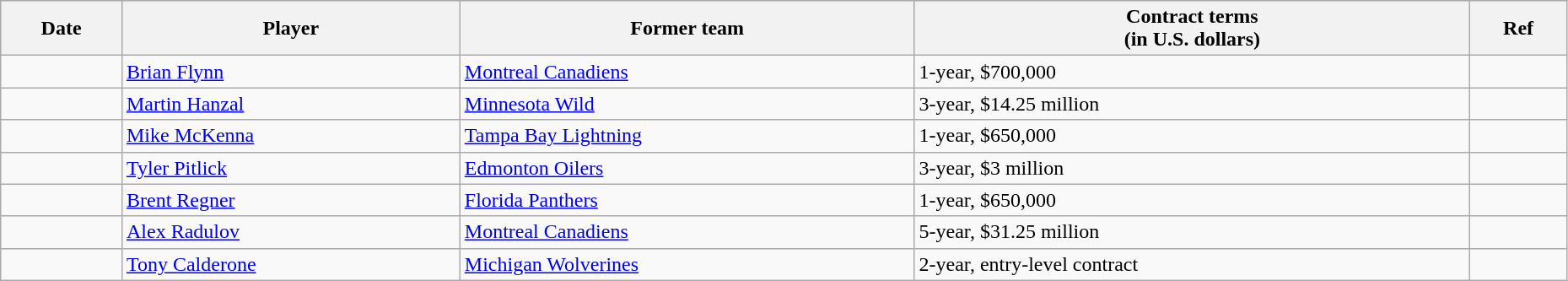<table class="wikitable" width=98%>
<tr style="background:#ddd; text-align:center;">
<th>Date</th>
<th>Player</th>
<th>Former team</th>
<th>Contract terms<br>(in U.S. dollars)</th>
<th>Ref</th>
</tr>
<tr>
<td></td>
<td><a href='#'>Brian Flynn</a></td>
<td><a href='#'>Montreal Canadiens</a></td>
<td>1-year, $700,000</td>
<td></td>
</tr>
<tr>
<td></td>
<td><a href='#'>Martin Hanzal</a></td>
<td><a href='#'>Minnesota Wild</a></td>
<td>3-year, $14.25 million</td>
<td></td>
</tr>
<tr>
<td></td>
<td><a href='#'>Mike McKenna</a></td>
<td><a href='#'>Tampa Bay Lightning</a></td>
<td>1-year, $650,000</td>
<td></td>
</tr>
<tr>
<td></td>
<td><a href='#'>Tyler Pitlick</a></td>
<td><a href='#'>Edmonton Oilers</a></td>
<td>3-year, $3 million</td>
<td></td>
</tr>
<tr>
<td></td>
<td><a href='#'>Brent Regner</a></td>
<td><a href='#'>Florida Panthers</a></td>
<td>1-year, $650,000</td>
<td></td>
</tr>
<tr>
<td></td>
<td><a href='#'>Alex Radulov</a></td>
<td><a href='#'>Montreal Canadiens</a></td>
<td>5-year, $31.25 million</td>
<td></td>
</tr>
<tr>
<td></td>
<td><a href='#'>Tony Calderone</a></td>
<td><a href='#'>Michigan Wolverines</a></td>
<td>2-year, entry-level contract</td>
<td></td>
</tr>
</table>
